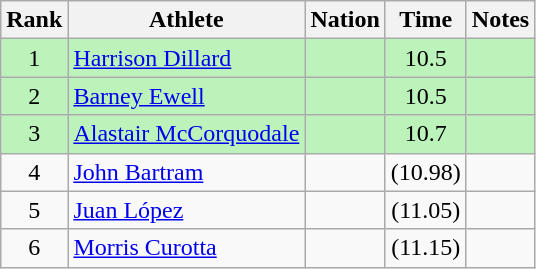<table class="wikitable sortable" style="text-align:center">
<tr>
<th>Rank</th>
<th>Athlete</th>
<th>Nation</th>
<th>Time</th>
<th>Notes</th>
</tr>
<tr bgcolor=#bbf3bb>
<td>1</td>
<td align=left><a href='#'>Harrison Dillard</a></td>
<td align=left></td>
<td>10.5</td>
<td></td>
</tr>
<tr bgcolor=#bbf3bb>
<td>2</td>
<td align=left><a href='#'>Barney Ewell</a></td>
<td align=left></td>
<td>10.5</td>
<td></td>
</tr>
<tr bgcolor=#bbf3bb>
<td>3</td>
<td align=left><a href='#'>Alastair McCorquodale</a></td>
<td align=left></td>
<td>10.7</td>
<td></td>
</tr>
<tr>
<td>4</td>
<td align=left><a href='#'>John Bartram</a></td>
<td align=left></td>
<td>(10.98)</td>
<td></td>
</tr>
<tr>
<td>5</td>
<td align=left><a href='#'>Juan López</a></td>
<td align=left></td>
<td>(11.05)</td>
<td></td>
</tr>
<tr>
<td>6</td>
<td align=left><a href='#'>Morris Curotta</a></td>
<td align=left></td>
<td>(11.15)</td>
<td></td>
</tr>
</table>
